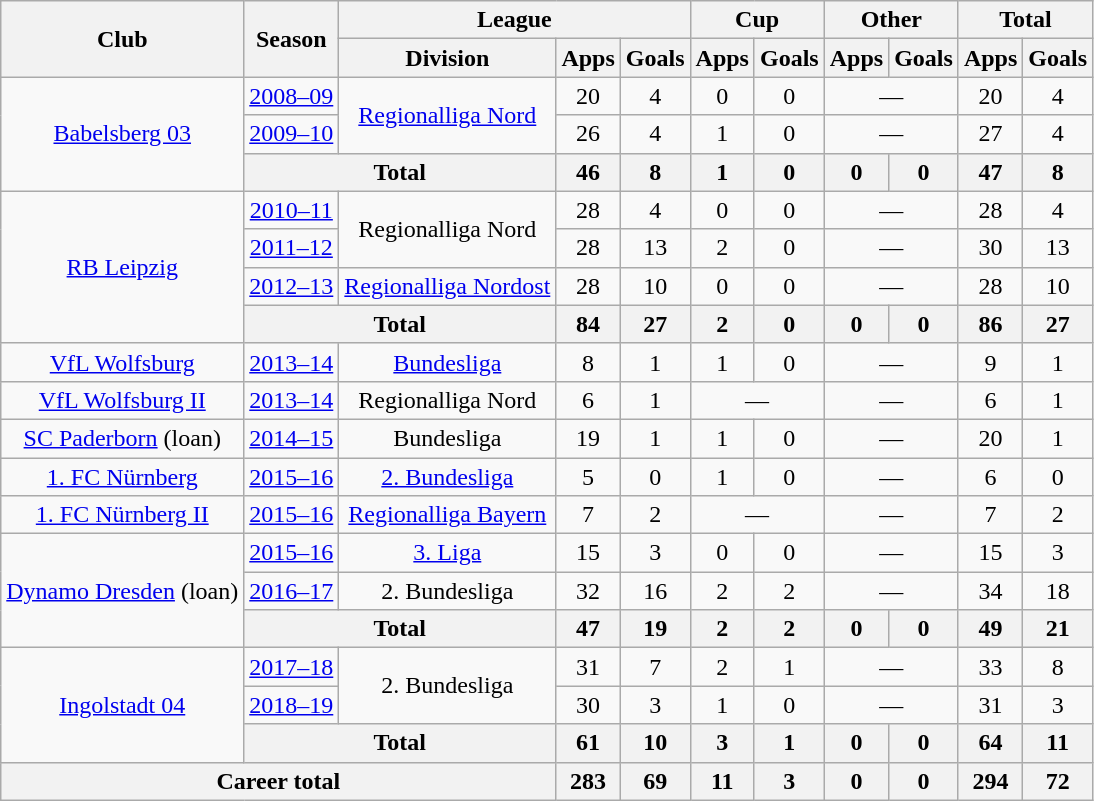<table class="wikitable" style="text-align:center">
<tr>
<th rowspan="2">Club</th>
<th rowspan="2">Season</th>
<th colspan="3">League</th>
<th colspan="2">Cup</th>
<th colspan="2">Other</th>
<th colspan="2">Total</th>
</tr>
<tr>
<th>Division</th>
<th>Apps</th>
<th>Goals</th>
<th>Apps</th>
<th>Goals</th>
<th>Apps</th>
<th>Goals</th>
<th>Apps</th>
<th>Goals</th>
</tr>
<tr>
<td rowspan="3"><a href='#'>Babelsberg 03</a></td>
<td><a href='#'>2008–09</a></td>
<td rowspan="2"><a href='#'>Regionalliga Nord</a></td>
<td>20</td>
<td>4</td>
<td>0</td>
<td>0</td>
<td colspan="2">—</td>
<td>20</td>
<td>4</td>
</tr>
<tr>
<td><a href='#'>2009–10</a></td>
<td>26</td>
<td>4</td>
<td>1</td>
<td>0</td>
<td colspan="2">—</td>
<td>27</td>
<td>4</td>
</tr>
<tr>
<th colspan="2">Total</th>
<th>46</th>
<th>8</th>
<th>1</th>
<th>0</th>
<th>0</th>
<th>0</th>
<th>47</th>
<th>8</th>
</tr>
<tr>
<td rowspan="4"><a href='#'>RB Leipzig</a></td>
<td><a href='#'>2010–11</a></td>
<td rowspan="2">Regionalliga Nord</td>
<td>28</td>
<td>4</td>
<td>0</td>
<td>0</td>
<td colspan="2">—</td>
<td>28</td>
<td>4</td>
</tr>
<tr>
<td><a href='#'>2011–12</a></td>
<td>28</td>
<td>13</td>
<td>2</td>
<td>0</td>
<td colspan="2">—</td>
<td>30</td>
<td>13</td>
</tr>
<tr>
<td><a href='#'>2012–13</a></td>
<td><a href='#'>Regionalliga Nordost</a></td>
<td>28</td>
<td>10</td>
<td>0</td>
<td>0</td>
<td colspan="2">—</td>
<td>28</td>
<td>10</td>
</tr>
<tr>
<th colspan="2">Total</th>
<th>84</th>
<th>27</th>
<th>2</th>
<th>0</th>
<th>0</th>
<th>0</th>
<th>86</th>
<th>27</th>
</tr>
<tr>
<td><a href='#'>VfL Wolfsburg</a></td>
<td><a href='#'>2013–14</a></td>
<td><a href='#'>Bundesliga</a></td>
<td>8</td>
<td>1</td>
<td>1</td>
<td>0</td>
<td colspan="2">—</td>
<td>9</td>
<td>1</td>
</tr>
<tr>
<td><a href='#'>VfL Wolfsburg II</a></td>
<td><a href='#'>2013–14</a></td>
<td>Regionalliga Nord</td>
<td>6</td>
<td>1</td>
<td colspan="2">—</td>
<td colspan="2">—</td>
<td>6</td>
<td>1</td>
</tr>
<tr>
<td><a href='#'>SC Paderborn</a> (loan)</td>
<td><a href='#'>2014–15</a></td>
<td>Bundesliga</td>
<td>19</td>
<td>1</td>
<td>1</td>
<td>0</td>
<td colspan="2">—</td>
<td>20</td>
<td>1</td>
</tr>
<tr>
<td><a href='#'>1. FC Nürnberg</a></td>
<td><a href='#'>2015–16</a></td>
<td><a href='#'>2. Bundesliga</a></td>
<td>5</td>
<td>0</td>
<td>1</td>
<td>0</td>
<td colspan="2">—</td>
<td>6</td>
<td>0</td>
</tr>
<tr>
<td><a href='#'>1. FC Nürnberg II</a></td>
<td><a href='#'>2015–16</a></td>
<td><a href='#'>Regionalliga Bayern</a></td>
<td>7</td>
<td>2</td>
<td colspan="2">—</td>
<td colspan="2">—</td>
<td>7</td>
<td>2</td>
</tr>
<tr>
<td rowspan="3"><a href='#'>Dynamo Dresden</a> (loan)</td>
<td><a href='#'>2015–16</a></td>
<td><a href='#'>3. Liga</a></td>
<td>15</td>
<td>3</td>
<td>0</td>
<td>0</td>
<td colspan="2">—</td>
<td>15</td>
<td>3</td>
</tr>
<tr>
<td><a href='#'>2016–17</a></td>
<td>2. Bundesliga</td>
<td>32</td>
<td>16</td>
<td>2</td>
<td>2</td>
<td colspan="2">—</td>
<td>34</td>
<td>18</td>
</tr>
<tr>
<th colspan="2">Total</th>
<th>47</th>
<th>19</th>
<th>2</th>
<th>2</th>
<th>0</th>
<th>0</th>
<th>49</th>
<th>21</th>
</tr>
<tr>
<td rowspan="3"><a href='#'>Ingolstadt 04</a></td>
<td><a href='#'>2017–18</a></td>
<td rowspan="2">2. Bundesliga</td>
<td>31</td>
<td>7</td>
<td>2</td>
<td>1</td>
<td colspan="2">—</td>
<td>33</td>
<td>8</td>
</tr>
<tr>
<td><a href='#'>2018–19</a></td>
<td>30</td>
<td>3</td>
<td>1</td>
<td>0</td>
<td colspan="2">—</td>
<td>31</td>
<td>3</td>
</tr>
<tr>
<th colspan="2">Total</th>
<th>61</th>
<th>10</th>
<th>3</th>
<th>1</th>
<th>0</th>
<th>0</th>
<th>64</th>
<th>11</th>
</tr>
<tr>
<th colspan="3">Career total</th>
<th>283</th>
<th>69</th>
<th>11</th>
<th>3</th>
<th>0</th>
<th>0</th>
<th>294</th>
<th>72</th>
</tr>
</table>
